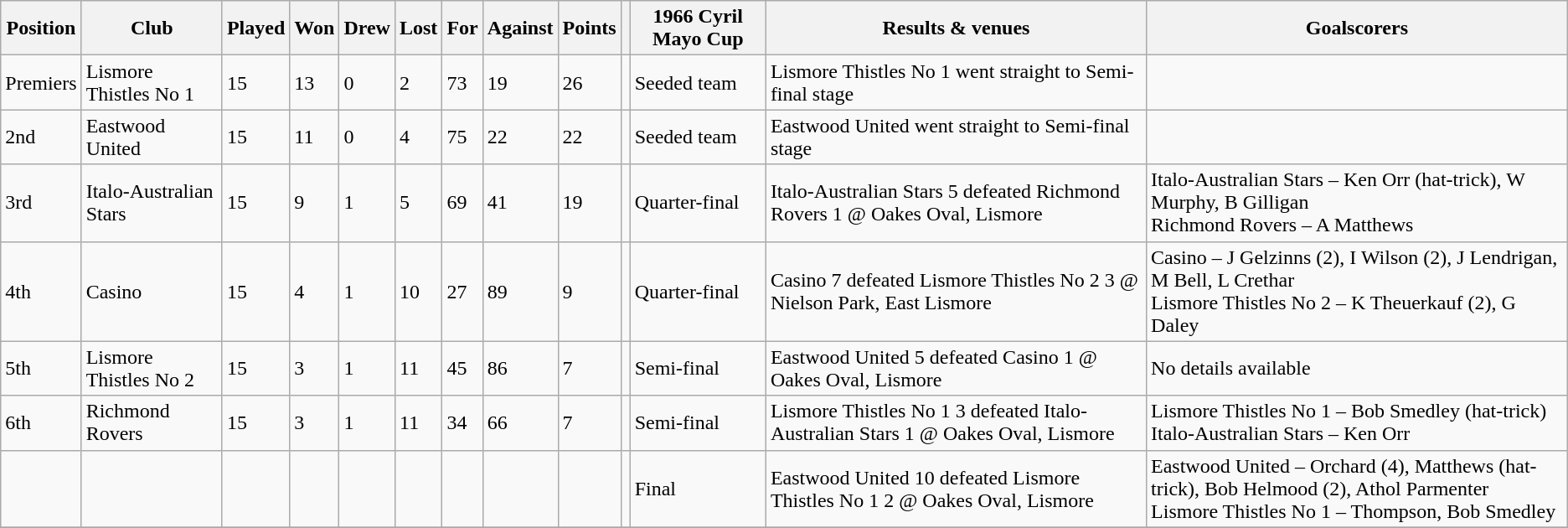<table class="wikitable">
<tr>
<th>Position</th>
<th>Club</th>
<th>Played</th>
<th>Won</th>
<th>Drew</th>
<th>Lost</th>
<th>For</th>
<th>Against</th>
<th>Points</th>
<th></th>
<th>1966 Cyril Mayo Cup</th>
<th>Results & venues</th>
<th>Goalscorers</th>
</tr>
<tr>
<td>Premiers</td>
<td>Lismore Thistles No 1</td>
<td>15</td>
<td>13</td>
<td>0</td>
<td>2</td>
<td>73</td>
<td>19</td>
<td>26</td>
<td></td>
<td>Seeded team</td>
<td>Lismore Thistles No 1 went straight to Semi-final stage</td>
<td></td>
</tr>
<tr>
<td>2nd</td>
<td>Eastwood United</td>
<td>15</td>
<td>11</td>
<td>0</td>
<td>4</td>
<td>75</td>
<td>22</td>
<td>22</td>
<td></td>
<td>Seeded team</td>
<td>Eastwood United went straight to Semi-final stage</td>
<td></td>
</tr>
<tr>
<td>3rd</td>
<td>Italo-Australian Stars</td>
<td>15</td>
<td>9</td>
<td>1</td>
<td>5</td>
<td>69</td>
<td>41</td>
<td>19</td>
<td></td>
<td>Quarter-final</td>
<td>Italo-Australian Stars 5 defeated Richmond Rovers 1 @ Oakes Oval, Lismore</td>
<td>Italo-Australian Stars – Ken Orr (hat-trick), W Murphy, B Gilligan<br>Richmond Rovers – A Matthews</td>
</tr>
<tr>
<td>4th</td>
<td>Casino</td>
<td>15</td>
<td>4</td>
<td>1</td>
<td>10</td>
<td>27</td>
<td>89</td>
<td>9</td>
<td></td>
<td>Quarter-final</td>
<td>Casino 7 defeated Lismore Thistles No 2 3 @ Nielson Park, East Lismore</td>
<td>Casino – J Gelzinns (2), I Wilson (2), J Lendrigan, M Bell, L Crethar<br>Lismore Thistles No 2 – K Theuerkauf (2), G Daley</td>
</tr>
<tr>
<td>5th</td>
<td>Lismore Thistles No 2</td>
<td>15</td>
<td>3</td>
<td>1</td>
<td>11</td>
<td>45</td>
<td>86</td>
<td>7</td>
<td></td>
<td>Semi-final</td>
<td>Eastwood United 5 defeated Casino 1 @ Oakes Oval, Lismore</td>
<td>No details available</td>
</tr>
<tr>
<td>6th</td>
<td>Richmond Rovers</td>
<td>15</td>
<td>3</td>
<td>1</td>
<td>11</td>
<td>34</td>
<td>66</td>
<td>7</td>
<td></td>
<td>Semi-final</td>
<td>Lismore Thistles No 1 3 defeated Italo-Australian Stars 1 @ Oakes Oval, Lismore</td>
<td>Lismore Thistles No 1 – Bob Smedley (hat-trick)<br>Italo-Australian Stars – Ken Orr</td>
</tr>
<tr>
<td></td>
<td></td>
<td></td>
<td></td>
<td></td>
<td></td>
<td></td>
<td></td>
<td></td>
<td></td>
<td>Final</td>
<td>Eastwood United 10 defeated Lismore Thistles No 1 2 @ Oakes Oval, Lismore</td>
<td>Eastwood United – Orchard (4), Matthews (hat-trick), Bob Helmood (2), Athol Parmenter<br>Lismore Thistles No 1 – Thompson, Bob Smedley</td>
</tr>
<tr>
</tr>
</table>
